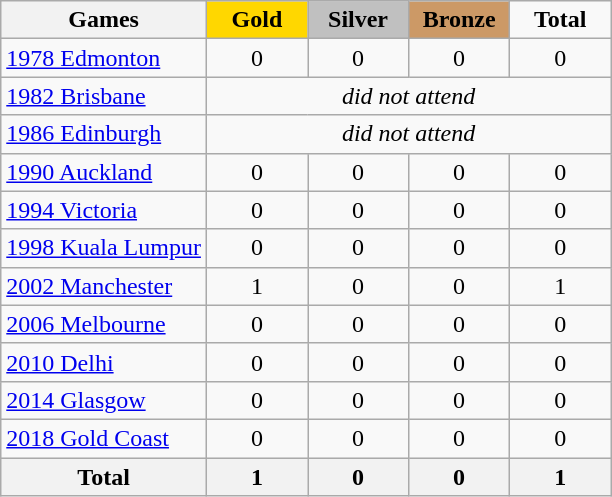<table class="wikitable" style="text-align:center">
<tr>
<th>Games</th>
<td width=60 bgcolor=gold><strong>Gold</strong></td>
<td width=60 bgcolor=silver><strong>Silver</strong></td>
<td width=60 bgcolor=cc9966><strong>Bronze</strong></td>
<td width=60><strong>Total</strong></td>
</tr>
<tr>
<td align=left><a href='#'>1978 Edmonton</a></td>
<td>0</td>
<td>0</td>
<td>0</td>
<td>0</td>
</tr>
<tr>
<td align=left><a href='#'>1982 Brisbane</a></td>
<td colspan=4><em>did not attend</em></td>
</tr>
<tr>
<td align=left><a href='#'>1986 Edinburgh</a></td>
<td colspan=4><em>did not attend</em></td>
</tr>
<tr>
<td align=left><a href='#'>1990 Auckland</a></td>
<td>0</td>
<td>0</td>
<td>0</td>
<td>0</td>
</tr>
<tr>
<td align=left><a href='#'>1994 Victoria</a></td>
<td>0</td>
<td>0</td>
<td>0</td>
<td>0</td>
</tr>
<tr>
<td align=left><a href='#'>1998 Kuala Lumpur</a></td>
<td>0</td>
<td>0</td>
<td>0</td>
<td>0</td>
</tr>
<tr>
<td align=left><a href='#'>2002 Manchester</a></td>
<td>1</td>
<td>0</td>
<td>0</td>
<td>1</td>
</tr>
<tr>
<td align=left><a href='#'>2006 Melbourne</a></td>
<td>0</td>
<td>0</td>
<td>0</td>
<td>0</td>
</tr>
<tr>
<td align=left><a href='#'>2010 Delhi</a></td>
<td>0</td>
<td>0</td>
<td>0</td>
<td>0</td>
</tr>
<tr>
<td align=left><a href='#'>2014 Glasgow</a></td>
<td>0</td>
<td>0</td>
<td>0</td>
<td>0</td>
</tr>
<tr>
<td align=left><a href='#'>2018 Gold Coast</a></td>
<td>0</td>
<td>0</td>
<td>0</td>
<td>0</td>
</tr>
<tr>
<th>Total</th>
<th>1</th>
<th>0</th>
<th>0</th>
<th>1</th>
</tr>
</table>
